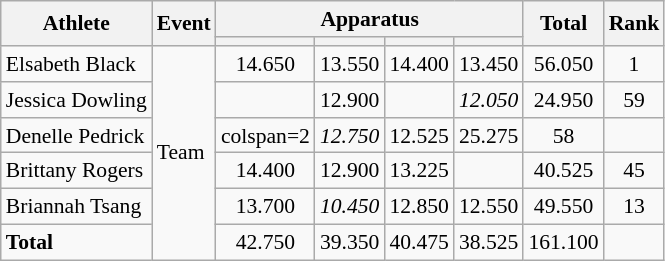<table class="wikitable" style="font-size:90%">
<tr>
<th rowspan=2>Athlete</th>
<th rowspan=2>Event</th>
<th colspan=4>Apparatus</th>
<th rowspan=2>Total</th>
<th rowspan=2>Rank</th>
</tr>
<tr style="font-size:95%">
<th></th>
<th></th>
<th></th>
<th></th>
</tr>
<tr align=center>
<td align=left>Elsabeth Black</td>
<td align=left rowspan=6>Team</td>
<td>14.650</td>
<td>13.550</td>
<td>14.400</td>
<td>13.450</td>
<td>56.050</td>
<td>1</td>
</tr>
<tr align=center>
<td align=left>Jessica Dowling</td>
<td></td>
<td>12.900</td>
<td></td>
<td><em>12.050</em></td>
<td>24.950</td>
<td>59</td>
</tr>
<tr align=center>
<td align=left>Denelle Pedrick</td>
<td>colspan=2 </td>
<td><em>12.750</em></td>
<td>12.525</td>
<td>25.275</td>
<td>58</td>
</tr>
<tr align=center>
<td align=left>Brittany Rogers</td>
<td>14.400</td>
<td>12.900</td>
<td>13.225</td>
<td></td>
<td>40.525</td>
<td>45</td>
</tr>
<tr align=center>
<td align=left>Briannah Tsang</td>
<td>13.700</td>
<td><em>10.450</em></td>
<td>12.850</td>
<td>12.550</td>
<td>49.550</td>
<td>13</td>
</tr>
<tr align=center>
<td align=left><strong>Total</strong></td>
<td>42.750</td>
<td>39.350</td>
<td>40.475</td>
<td>38.525</td>
<td>161.100</td>
<td></td>
</tr>
</table>
